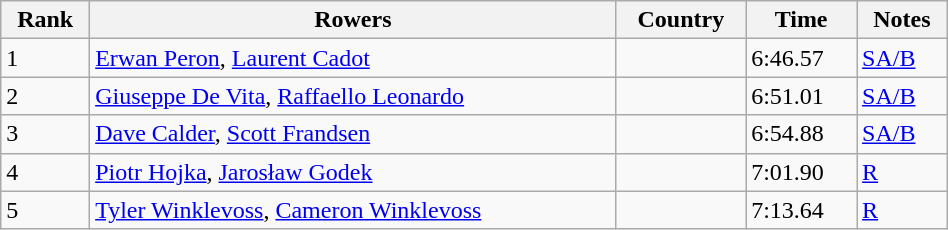<table class="wikitable sortable" width=50%>
<tr>
<th>Rank</th>
<th>Rowers</th>
<th>Country</th>
<th>Time</th>
<th>Notes</th>
</tr>
<tr>
<td>1</td>
<td><a href='#'>Erwan Peron</a>, <a href='#'>Laurent Cadot</a></td>
<td></td>
<td>6:46.57</td>
<td><a href='#'>SA/B</a></td>
</tr>
<tr>
<td>2</td>
<td><a href='#'>Giuseppe De Vita</a>, <a href='#'>Raffaello Leonardo</a></td>
<td></td>
<td>6:51.01</td>
<td><a href='#'>SA/B</a></td>
</tr>
<tr>
<td>3</td>
<td><a href='#'>Dave Calder</a>, <a href='#'>Scott Frandsen</a></td>
<td></td>
<td>6:54.88</td>
<td><a href='#'>SA/B</a></td>
</tr>
<tr>
<td>4</td>
<td><a href='#'>Piotr Hojka</a>, <a href='#'>Jarosław Godek</a></td>
<td></td>
<td>7:01.90</td>
<td><a href='#'>R</a></td>
</tr>
<tr>
<td>5</td>
<td><a href='#'>Tyler Winklevoss</a>, <a href='#'>Cameron Winklevoss</a></td>
<td></td>
<td>7:13.64</td>
<td><a href='#'>R</a></td>
</tr>
</table>
